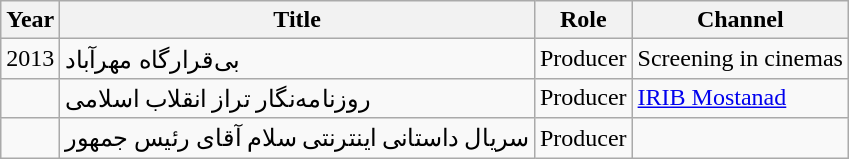<table class="wikitable">
<tr>
<th>Year</th>
<th>Title</th>
<th>Role</th>
<th>Channel</th>
</tr>
<tr>
<td>2013</td>
<td> بی‌قرارگاه مهرآباد</td>
<td>Producer</td>
<td>Screening in cinemas</td>
</tr>
<tr>
<td></td>
<td> روزنامه‌نگار تراز انقلاب اسلامی</td>
<td>Producer</td>
<td><a href='#'>IRIB Mostanad</a></td>
</tr>
<tr>
<td></td>
<td>سریال داستانی اینترنتی سلام آقای رئیس جمهور</td>
<td>Producer</td>
<td></td>
</tr>
</table>
